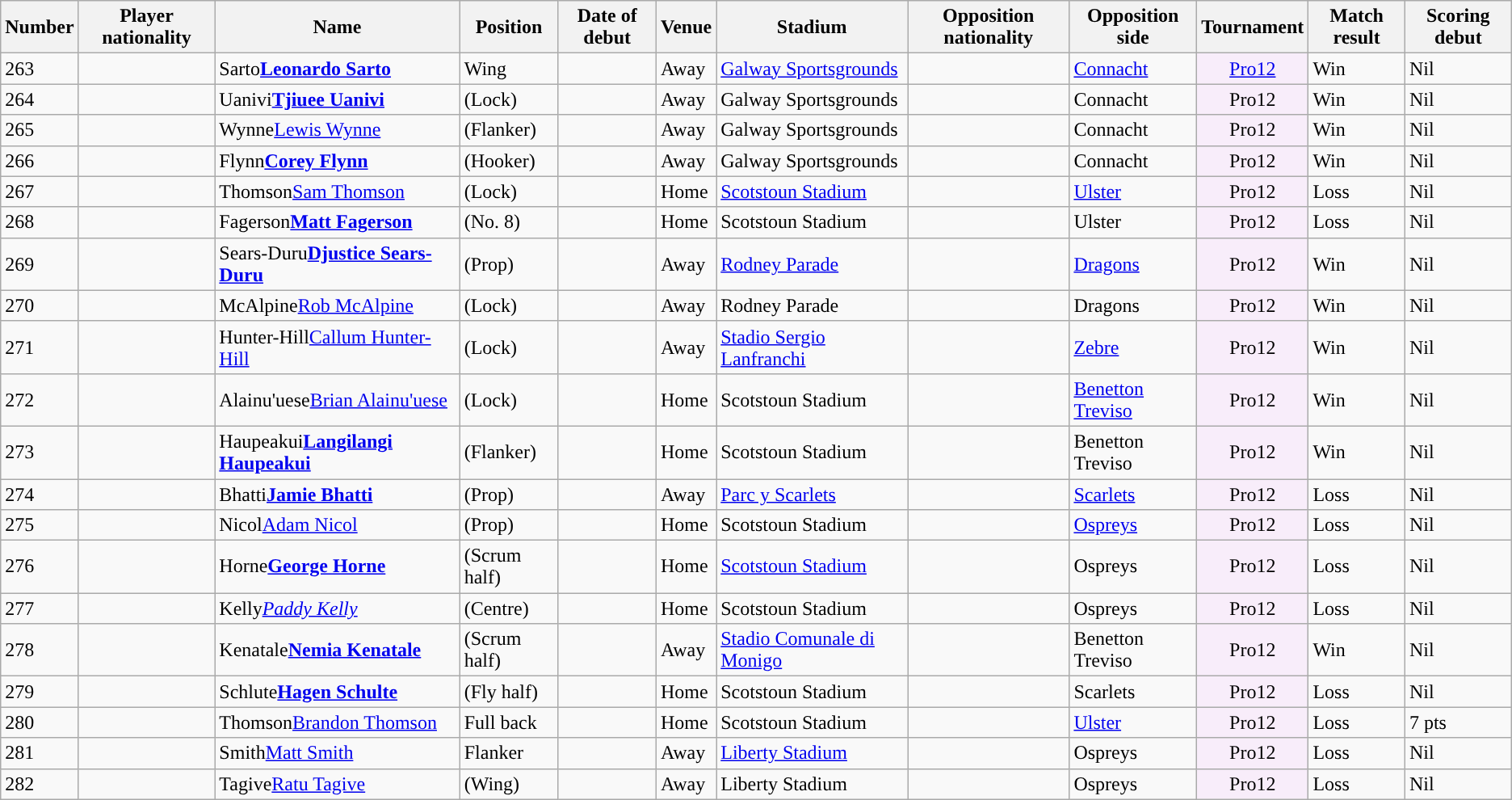<table class="sortable wikitable">
<tr>
<th data-sort-type="number">Number</th>
<th>Player nationality</th>
<th>Name</th>
<th>Position</th>
<th>Date of debut</th>
<th>Venue</th>
<th>Stadium</th>
<th>Opposition nationality</th>
<th>Opposition side</th>
<th>Tournament</th>
<th>Match result</th>
<th>Scoring debut</th>
</tr>
<tr>
<td>263</td>
<td style="text-align:center;"></td>
<td><span>Sarto</span><strong><a href='#'>Leonardo Sarto</a></strong></td>
<td>Wing</td>
<td></td>
<td>Away</td>
<td><a href='#'>Galway Sportsgrounds</a></td>
<td style="text-align:center;"></td>
<td><a href='#'>Connacht</a></td>
<td style="text-align:center; background:#F8EDFA;"><a href='#'>Pro12</a></td>
<td>Win</td>
<td>Nil</td>
</tr>
<tr>
<td>264</td>
<td style="text-align:center;"></td>
<td><span>Uanivi</span><strong><a href='#'>Tjiuee Uanivi</a></strong></td>
<td>(Lock)</td>
<td></td>
<td>Away</td>
<td>Galway Sportsgrounds</td>
<td style="text-align:center;"></td>
<td>Connacht</td>
<td style="text-align:center; background:#F8EDFA;">Pro12</td>
<td>Win</td>
<td>Nil</td>
</tr>
<tr>
<td>265</td>
<td style="text-align:center;"></td>
<td><span>Wynne</span><a href='#'>Lewis Wynne</a></td>
<td>(Flanker)</td>
<td></td>
<td>Away</td>
<td>Galway Sportsgrounds</td>
<td style="text-align:center;"></td>
<td>Connacht</td>
<td style="text-align:center; background:#F8EDFA;">Pro12</td>
<td>Win</td>
<td>Nil</td>
</tr>
<tr>
<td>266</td>
<td style="text-align:center;"></td>
<td><span>Flynn</span><strong><a href='#'>Corey Flynn</a></strong></td>
<td>(Hooker)</td>
<td></td>
<td>Away</td>
<td>Galway Sportsgrounds</td>
<td style="text-align:center;"></td>
<td>Connacht</td>
<td style="text-align:center; background:#F8EDFA;">Pro12</td>
<td>Win</td>
<td>Nil</td>
</tr>
<tr>
<td>267</td>
<td style="text-align:center;"></td>
<td><span>Thomson</span><a href='#'>Sam Thomson</a></td>
<td>(Lock)</td>
<td></td>
<td>Home</td>
<td><a href='#'>Scotstoun Stadium</a></td>
<td style="text-align:center;"></td>
<td><a href='#'>Ulster</a></td>
<td style="text-align:center; background:#F8EDFA;">Pro12</td>
<td>Loss</td>
<td>Nil</td>
</tr>
<tr>
<td>268</td>
<td style="text-align:center;"></td>
<td><span>Fagerson</span><strong><a href='#'>Matt Fagerson</a></strong></td>
<td>(No. 8)</td>
<td></td>
<td>Home</td>
<td>Scotstoun Stadium</td>
<td style="text-align:center;"></td>
<td>Ulster</td>
<td style="text-align:center; background:#F8EDFA;">Pro12</td>
<td>Loss</td>
<td>Nil</td>
</tr>
<tr>
<td>269</td>
<td style="text-align:center;"></td>
<td><span>Sears-Duru</span><strong><a href='#'>Djustice Sears-Duru</a></strong></td>
<td>(Prop)</td>
<td></td>
<td>Away</td>
<td><a href='#'>Rodney Parade</a></td>
<td style="text-align:center;"></td>
<td><a href='#'>Dragons</a></td>
<td style="text-align:center; background:#F8EDFA;">Pro12</td>
<td>Win</td>
<td>Nil</td>
</tr>
<tr>
<td>270</td>
<td style="text-align:center;"></td>
<td><span>McAlpine</span><a href='#'>Rob McAlpine</a></td>
<td>(Lock)</td>
<td></td>
<td>Away</td>
<td>Rodney Parade</td>
<td style="text-align:center;"></td>
<td>Dragons</td>
<td style="text-align:center; background:#F8EDFA;">Pro12</td>
<td>Win</td>
<td>Nil</td>
</tr>
<tr>
<td>271</td>
<td style="text-align:center;"></td>
<td><span>Hunter-Hill</span><a href='#'>Callum Hunter-Hill</a></td>
<td>(Lock)</td>
<td></td>
<td>Away</td>
<td><a href='#'>Stadio Sergio Lanfranchi</a></td>
<td style="text-align:center;"></td>
<td><a href='#'>Zebre</a></td>
<td style="text-align:center; background:#F8EDFA;">Pro12</td>
<td>Win</td>
<td>Nil</td>
</tr>
<tr>
<td>272</td>
<td style="text-align:center;"></td>
<td><span>Alainu'uese</span><a href='#'>Brian Alainu'uese</a></td>
<td>(Lock)</td>
<td></td>
<td>Home</td>
<td>Scotstoun Stadium</td>
<td style="text-align:center;"></td>
<td><a href='#'>Benetton Treviso</a></td>
<td style="text-align:center; background:#F8EDFA;">Pro12</td>
<td>Win</td>
<td>Nil</td>
</tr>
<tr>
<td>273</td>
<td style="text-align:center;"></td>
<td><span>Haupeakui</span><strong><a href='#'>Langilangi Haupeakui</a></strong></td>
<td>(Flanker)</td>
<td></td>
<td>Home</td>
<td>Scotstoun Stadium</td>
<td style="text-align:center;"></td>
<td>Benetton Treviso</td>
<td style="text-align:center; background:#F8EDFA;">Pro12</td>
<td>Win</td>
<td>Nil</td>
</tr>
<tr>
<td>274</td>
<td style="text-align:center;"></td>
<td><span>Bhatti</span><strong><a href='#'>Jamie Bhatti</a></strong></td>
<td>(Prop)</td>
<td></td>
<td>Away</td>
<td><a href='#'>Parc y Scarlets</a></td>
<td style="text-align:center;"></td>
<td><a href='#'>Scarlets</a></td>
<td style="text-align:center; background:#F8EDFA;">Pro12</td>
<td>Loss</td>
<td>Nil</td>
</tr>
<tr>
<td>275</td>
<td style="text-align:center;"></td>
<td><span>Nicol</span><a href='#'>Adam Nicol</a></td>
<td>(Prop)</td>
<td></td>
<td>Home</td>
<td>Scotstoun Stadium</td>
<td style="text-align:center;"></td>
<td><a href='#'>Ospreys</a></td>
<td style="text-align:center; background:#F8EDFA;">Pro12</td>
<td>Loss</td>
<td>Nil</td>
</tr>
<tr>
<td>276</td>
<td style="text-align:center;"></td>
<td><span>Horne</span><strong><a href='#'>George Horne</a></strong></td>
<td>(Scrum half)</td>
<td></td>
<td>Home</td>
<td><a href='#'>Scotstoun Stadium</a></td>
<td style="text-align:center;"></td>
<td>Ospreys</td>
<td style="text-align:center; background:#F8EDFA;">Pro12</td>
<td>Loss</td>
<td>Nil</td>
</tr>
<tr>
<td>277</td>
<td style="text-align:center;"></td>
<td><span>Kelly</span><em><a href='#'>Paddy Kelly</a></em></td>
<td>(Centre)</td>
<td></td>
<td>Home</td>
<td>Scotstoun Stadium</td>
<td style="text-align:center;"></td>
<td>Ospreys</td>
<td style="text-align:center; background:#F8EDFA;">Pro12</td>
<td>Loss</td>
<td>Nil</td>
</tr>
<tr>
<td>278</td>
<td style="text-align:center;"></td>
<td><span>Kenatale</span><strong><a href='#'>Nemia Kenatale</a></strong></td>
<td>(Scrum half)</td>
<td></td>
<td>Away</td>
<td><a href='#'>Stadio Comunale di Monigo</a></td>
<td style="text-align:center;"></td>
<td>Benetton Treviso</td>
<td style="text-align:center; background:#F8EDFA;">Pro12</td>
<td>Win</td>
<td>Nil</td>
</tr>
<tr>
<td>279</td>
<td style="text-align:center;"></td>
<td><span>Schlute</span><strong><a href='#'>Hagen Schulte</a></strong></td>
<td>(Fly half)</td>
<td></td>
<td>Home</td>
<td>Scotstoun Stadium</td>
<td style="text-align:center;"></td>
<td>Scarlets</td>
<td style="text-align:center; background:#F8EDFA;">Pro12</td>
<td>Loss</td>
<td>Nil</td>
</tr>
<tr>
<td>280</td>
<td style="text-align:center;"></td>
<td><span>Thomson</span><a href='#'>Brandon Thomson</a></td>
<td>Full back</td>
<td></td>
<td>Home</td>
<td>Scotstoun Stadium</td>
<td style="text-align:center;"></td>
<td><a href='#'>Ulster</a></td>
<td style="text-align:center; background:#F8EDFA;">Pro12</td>
<td>Loss</td>
<td>7 pts</td>
</tr>
<tr>
<td>281</td>
<td style="text-align:center;"></td>
<td><span>Smith</span><a href='#'>Matt Smith</a></td>
<td>Flanker</td>
<td></td>
<td>Away</td>
<td><a href='#'>Liberty Stadium</a></td>
<td style="text-align:center;"></td>
<td>Ospreys</td>
<td style="text-align:center; background:#F8EDFA;">Pro12</td>
<td>Loss</td>
<td>Nil</td>
</tr>
<tr>
<td>282</td>
<td style="text-align:center;"></td>
<td><span>Tagive</span><a href='#'>Ratu Tagive</a></td>
<td>(Wing)</td>
<td></td>
<td>Away</td>
<td>Liberty Stadium</td>
<td style="text-align:center;"></td>
<td>Ospreys</td>
<td style="text-align:center; background:#F8EDFA;">Pro12</td>
<td>Loss</td>
<td>Nil</td>
</tr>
</table>
